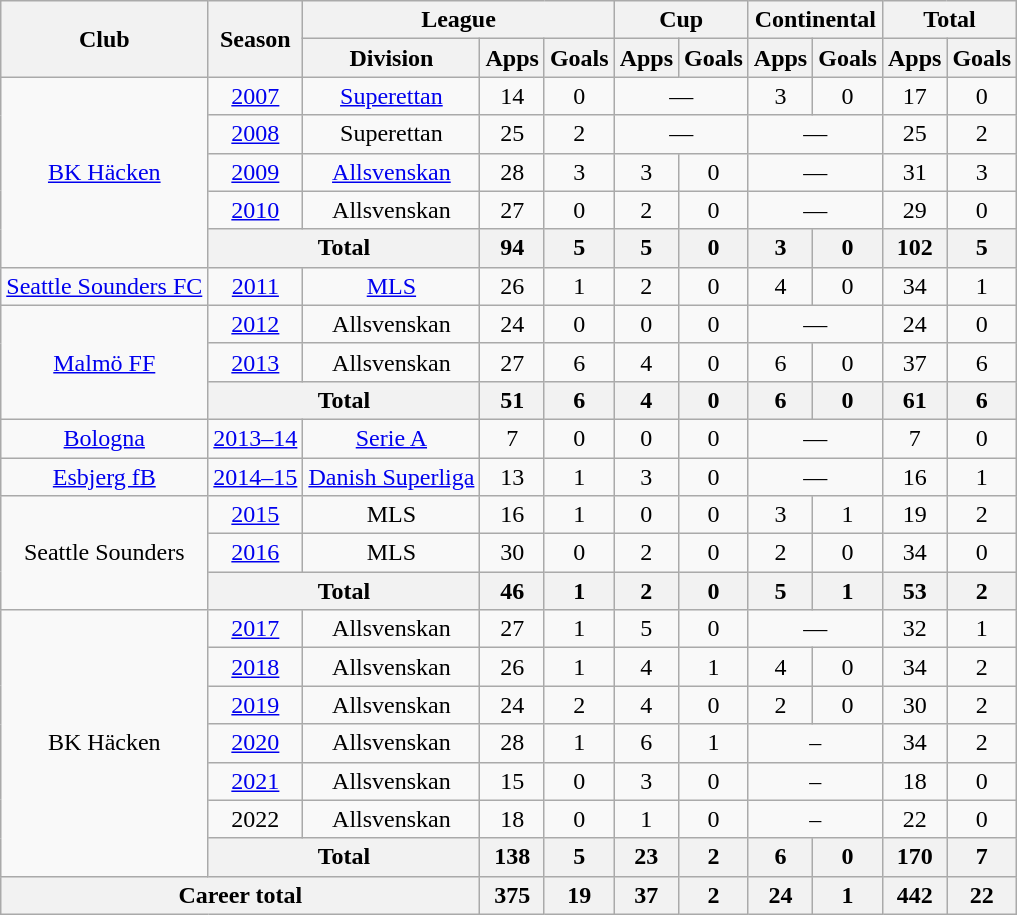<table class="wikitable" style="text-align:center;">
<tr>
<th rowspan="2">Club</th>
<th rowspan="2">Season</th>
<th colspan="3">League</th>
<th colspan="2">Cup</th>
<th colspan="2">Continental</th>
<th colspan="2">Total</th>
</tr>
<tr>
<th>Division</th>
<th>Apps</th>
<th>Goals</th>
<th>Apps</th>
<th>Goals</th>
<th>Apps</th>
<th>Goals</th>
<th>Apps</th>
<th>Goals</th>
</tr>
<tr>
<td rowspan="5"><a href='#'>BK Häcken</a></td>
<td><a href='#'>2007</a></td>
<td><a href='#'>Superettan</a></td>
<td>14</td>
<td>0</td>
<td colspan="2">—</td>
<td>3</td>
<td>0</td>
<td>17</td>
<td>0</td>
</tr>
<tr>
<td><a href='#'>2008</a></td>
<td>Superettan</td>
<td>25</td>
<td>2</td>
<td colspan="2">—</td>
<td colspan="2">—</td>
<td>25</td>
<td>2</td>
</tr>
<tr>
<td><a href='#'>2009</a></td>
<td><a href='#'>Allsvenskan</a></td>
<td>28</td>
<td>3</td>
<td>3</td>
<td>0</td>
<td colspan="2">—</td>
<td>31</td>
<td>3</td>
</tr>
<tr>
<td><a href='#'>2010</a></td>
<td>Allsvenskan</td>
<td>27</td>
<td>0</td>
<td>2</td>
<td>0</td>
<td colspan="2">—</td>
<td>29</td>
<td>0</td>
</tr>
<tr>
<th colspan="2">Total</th>
<th>94</th>
<th>5</th>
<th>5</th>
<th>0</th>
<th>3</th>
<th>0</th>
<th>102</th>
<th>5</th>
</tr>
<tr>
<td><a href='#'>Seattle Sounders FC</a></td>
<td><a href='#'>2011</a></td>
<td><a href='#'>MLS</a></td>
<td>26</td>
<td>1</td>
<td>2</td>
<td>0</td>
<td>4</td>
<td>0</td>
<td>34</td>
<td>1</td>
</tr>
<tr>
<td rowspan="3"><a href='#'>Malmö FF</a></td>
<td><a href='#'>2012</a></td>
<td>Allsvenskan</td>
<td>24</td>
<td>0</td>
<td>0</td>
<td>0</td>
<td colspan="2">—</td>
<td>24</td>
<td>0</td>
</tr>
<tr>
<td><a href='#'>2013</a></td>
<td>Allsvenskan</td>
<td>27</td>
<td>6</td>
<td>4</td>
<td>0</td>
<td>6</td>
<td>0</td>
<td>37</td>
<td>6</td>
</tr>
<tr>
<th colspan="2">Total</th>
<th>51</th>
<th>6</th>
<th>4</th>
<th>0</th>
<th>6</th>
<th>0</th>
<th>61</th>
<th>6</th>
</tr>
<tr>
<td><a href='#'>Bologna</a></td>
<td><a href='#'>2013–14</a></td>
<td><a href='#'>Serie A</a></td>
<td>7</td>
<td>0</td>
<td>0</td>
<td>0</td>
<td colspan="2">—</td>
<td>7</td>
<td>0</td>
</tr>
<tr>
<td><a href='#'>Esbjerg fB</a></td>
<td><a href='#'>2014–15</a></td>
<td><a href='#'>Danish Superliga</a></td>
<td>13</td>
<td>1</td>
<td>3</td>
<td>0</td>
<td colspan="2">—</td>
<td>16</td>
<td>1</td>
</tr>
<tr>
<td rowspan="3">Seattle Sounders</td>
<td><a href='#'>2015</a></td>
<td>MLS</td>
<td>16</td>
<td>1</td>
<td>0</td>
<td>0</td>
<td>3</td>
<td>1</td>
<td>19</td>
<td>2</td>
</tr>
<tr>
<td><a href='#'>2016</a></td>
<td>MLS</td>
<td>30</td>
<td>0</td>
<td>2</td>
<td>0</td>
<td>2</td>
<td>0</td>
<td>34</td>
<td>0</td>
</tr>
<tr>
<th colspan="2">Total</th>
<th>46</th>
<th>1</th>
<th>2</th>
<th>0</th>
<th>5</th>
<th>1</th>
<th>53</th>
<th>2</th>
</tr>
<tr>
<td rowspan="7">BK Häcken</td>
<td><a href='#'>2017</a></td>
<td>Allsvenskan</td>
<td>27</td>
<td>1</td>
<td>5</td>
<td>0</td>
<td colspan="2">—</td>
<td>32</td>
<td>1</td>
</tr>
<tr>
<td><a href='#'>2018</a></td>
<td>Allsvenskan</td>
<td>26</td>
<td>1</td>
<td>4</td>
<td>1</td>
<td>4</td>
<td>0</td>
<td>34</td>
<td>2</td>
</tr>
<tr>
<td><a href='#'>2019</a></td>
<td>Allsvenskan</td>
<td>24</td>
<td>2</td>
<td>4</td>
<td>0</td>
<td>2</td>
<td>0</td>
<td>30</td>
<td>2</td>
</tr>
<tr>
<td><a href='#'>2020</a></td>
<td>Allsvenskan</td>
<td>28</td>
<td>1</td>
<td>6</td>
<td>1</td>
<td colspan="2">–</td>
<td>34</td>
<td>2</td>
</tr>
<tr>
<td><a href='#'>2021</a></td>
<td>Allsvenskan</td>
<td>15</td>
<td>0</td>
<td>3</td>
<td>0</td>
<td colspan="2">–</td>
<td>18</td>
<td>0</td>
</tr>
<tr>
<td>2022</td>
<td>Allsvenskan</td>
<td>18</td>
<td>0</td>
<td>1</td>
<td>0</td>
<td colspan="2">–</td>
<td>22</td>
<td>0</td>
</tr>
<tr>
<th colspan="2">Total</th>
<th>138</th>
<th>5</th>
<th>23</th>
<th>2</th>
<th>6</th>
<th>0</th>
<th>170</th>
<th>7</th>
</tr>
<tr>
<th colspan="3">Career total</th>
<th>375</th>
<th>19</th>
<th>37</th>
<th>2</th>
<th>24</th>
<th>1</th>
<th>442</th>
<th>22</th>
</tr>
</table>
